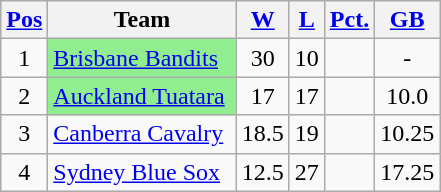<table class="wikitable plainrowheaders" border="1" style="text-align:center">
<tr>
<th><a href='#'>Pos</a></th>
<th>Team</th>
<th><a href='#'>W</a></th>
<th><a href='#'>L</a></th>
<th><a href='#'>Pct.</a></th>
<th><a href='#'>GB</a></th>
</tr>
<tr>
<td>1</td>
<td scope="row" style="text-align:left;background-color:lightgreen;"><a href='#'>Brisbane Bandits</a> </td>
<td>30</td>
<td>10</td>
<td></td>
<td>-</td>
</tr>
<tr>
<td>2</td>
<td scope="row" style="text-align:left;background-color:lightgreen;"><a href='#'>Auckland Tuatara</a> </td>
<td>17</td>
<td>17</td>
<td></td>
<td>10.0</td>
</tr>
<tr>
<td>3</td>
<td scope="row" style="text-align:left;background-color:"><a href='#'>Canberra Cavalry</a> </td>
<td>18.5</td>
<td>19</td>
<td></td>
<td>10.25</td>
</tr>
<tr>
<td>4</td>
<td scope="row" style="text-align:left;background-color:"><a href='#'>Sydney Blue Sox</a> </td>
<td>12.5</td>
<td>27</td>
<td></td>
<td>17.25</td>
</tr>
</table>
